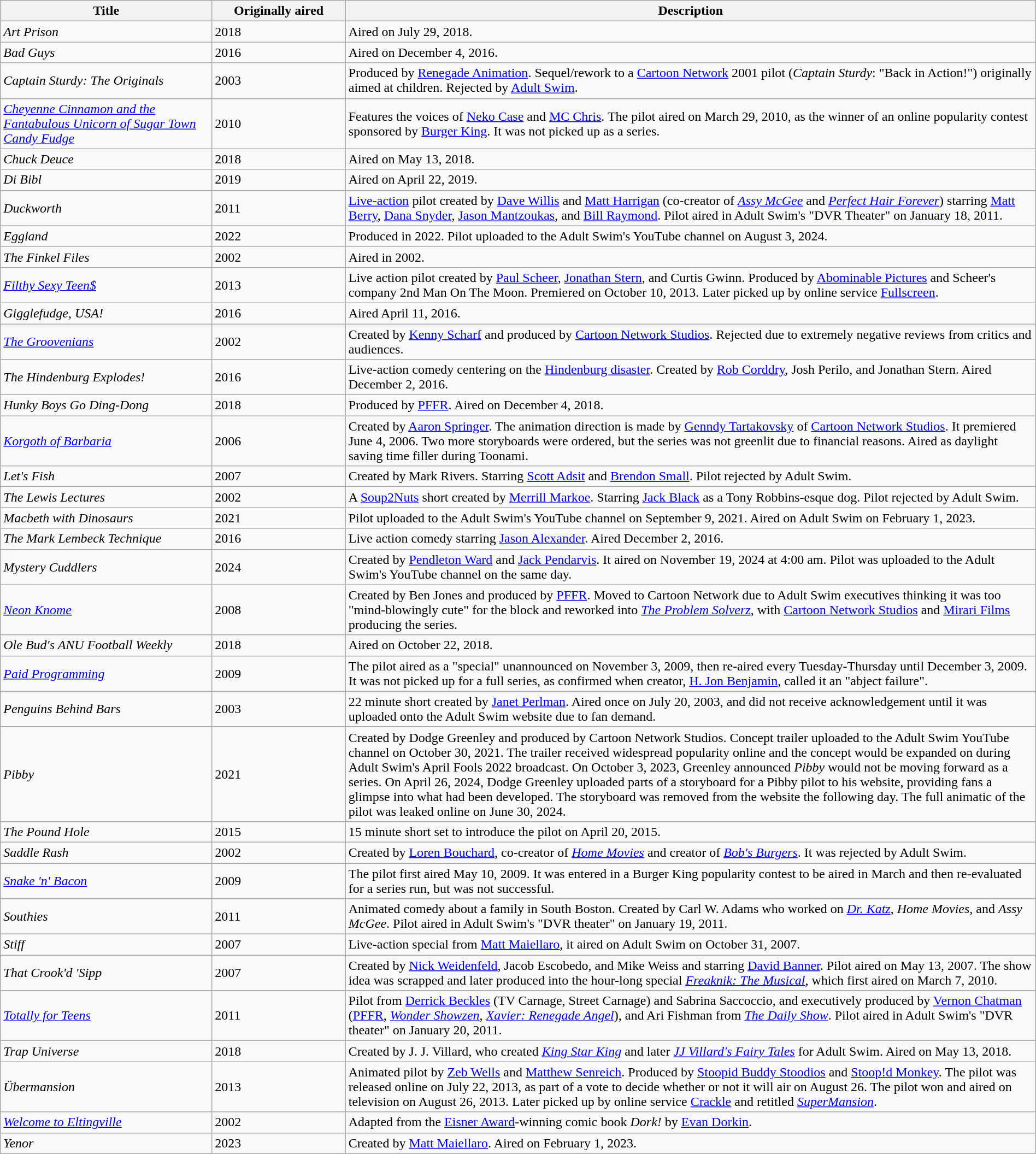<table class="wikitable sortable" style="width:100%;">
<tr>
<th style="width: 19%;">Title</th>
<th style="width: 12%;">Originally aired</th>
<th style="width: 62%;">Description</th>
</tr>
<tr>
<td><em>Art Prison</em></td>
<td>2018</td>
<td>Aired on July 29, 2018.</td>
</tr>
<tr>
<td><em>Bad Guys</em></td>
<td>2016</td>
<td>Aired on December 4, 2016.</td>
</tr>
<tr>
<td><em>Captain Sturdy: The Originals</em></td>
<td>2003</td>
<td>Produced by <a href='#'>Renegade Animation</a>. Sequel/rework to a <a href='#'>Cartoon Network</a> 2001 pilot (<em>Captain Sturdy</em>: "Back in Action!") originally aimed at children. Rejected by <a href='#'>Adult Swim</a>.</td>
</tr>
<tr>
<td><em><a href='#'>Cheyenne Cinnamon and the Fantabulous Unicorn of Sugar Town Candy Fudge</a></em></td>
<td>2010</td>
<td>Features the voices of <a href='#'>Neko Case</a> and <a href='#'>MC Chris</a>. The pilot aired on March 29, 2010, as the winner of an online popularity contest sponsored by <a href='#'>Burger King</a>. It was not picked up as a series.</td>
</tr>
<tr>
<td><em>Chuck Deuce</em></td>
<td>2018</td>
<td>Aired on May 13, 2018.</td>
</tr>
<tr>
<td><em>Di Bibl</em></td>
<td>2019</td>
<td>Aired on April 22, 2019.</td>
</tr>
<tr>
<td><em>Duckworth</em></td>
<td>2011</td>
<td><a href='#'>Live-action</a> pilot created by <a href='#'>Dave Willis</a> and <a href='#'>Matt Harrigan</a> (co-creator of <em><a href='#'>Assy McGee</a></em> and <em><a href='#'>Perfect Hair Forever</a></em>) starring <a href='#'>Matt Berry</a>, <a href='#'>Dana Snyder</a>, <a href='#'>Jason Mantzoukas</a>, and <a href='#'>Bill Raymond</a>. Pilot aired in Adult Swim's "DVR Theater" on January 18, 2011.</td>
</tr>
<tr>
<td><em>Eggland</em></td>
<td>2022</td>
<td>Produced in 2022. Pilot uploaded to the Adult Swim's YouTube channel on August 3, 2024.</td>
</tr>
<tr>
<td><em>The Finkel Files</em></td>
<td>2002</td>
<td>Aired in 2002.</td>
</tr>
<tr>
<td><em><a href='#'>Filthy Sexy Teen$</a></em></td>
<td>2013</td>
<td>Live action pilot created by <a href='#'>Paul Scheer</a>, <a href='#'>Jonathan Stern</a>, and Curtis Gwinn. Produced by <a href='#'>Abominable Pictures</a> and Scheer's company 2nd Man On The Moon. Premiered on October 10, 2013. Later picked up by online service <a href='#'>Fullscreen</a>.</td>
</tr>
<tr>
<td><em>Gigglefudge, USA!</em></td>
<td>2016</td>
<td>Aired April 11, 2016.</td>
</tr>
<tr>
<td><em><a href='#'>The Groovenians</a></em></td>
<td>2002</td>
<td>Created by <a href='#'>Kenny Scharf</a> and produced by <a href='#'>Cartoon Network Studios</a>. Rejected due to extremely negative reviews from critics and audiences.</td>
</tr>
<tr>
<td><em>The Hindenburg Explodes!</em></td>
<td>2016</td>
<td>Live-action comedy centering on the <a href='#'>Hindenburg disaster</a>. Created by <a href='#'>Rob Corddry</a>, Josh Perilo, and Jonathan Stern. Aired December 2, 2016.</td>
</tr>
<tr>
<td><em>Hunky Boys Go Ding-Dong</em></td>
<td>2018</td>
<td>Produced by <a href='#'>PFFR</a>. Aired on December 4, 2018.</td>
</tr>
<tr>
<td><em><a href='#'>Korgoth of Barbaria</a></em></td>
<td>2006</td>
<td>Created by <a href='#'>Aaron Springer</a>. The animation direction is made by <a href='#'>Genndy Tartakovsky</a> of <a href='#'>Cartoon Network Studios</a>. It premiered June 4, 2006. Two more storyboards were ordered, but the series was not greenlit due to financial reasons. Aired as daylight saving time filler during Toonami.</td>
</tr>
<tr>
<td><em>Let's Fish</em></td>
<td>2007</td>
<td>Created by Mark Rivers. Starring <a href='#'>Scott Adsit</a> and <a href='#'>Brendon Small</a>. Pilot rejected by Adult Swim.</td>
</tr>
<tr>
<td><em>The Lewis Lectures</em></td>
<td>2002</td>
<td>A <a href='#'>Soup2Nuts</a> short created by <a href='#'>Merrill Markoe</a>. Starring <a href='#'>Jack Black</a> as a Tony Robbins-esque dog. Pilot rejected by Adult Swim.</td>
</tr>
<tr>
<td><em>Macbeth with Dinosaurs</em></td>
<td>2021</td>
<td>Pilot uploaded to the Adult Swim's YouTube channel on September 9, 2021. Aired on Adult Swim on February 1, 2023.</td>
</tr>
<tr>
<td><em>The Mark Lembeck Technique</em></td>
<td>2016</td>
<td>Live action comedy starring <a href='#'>Jason Alexander</a>. Aired December 2, 2016.</td>
</tr>
<tr>
<td><em>Mystery Cuddlers</em></td>
<td>2024</td>
<td>Created by <a href='#'>Pendleton Ward</a> and <a href='#'>Jack Pendarvis</a>. It aired on November 19, 2024 at 4:00 am. Pilot was uploaded to the Adult Swim's YouTube channel on the same day.</td>
</tr>
<tr>
<td><em><a href='#'>Neon Knome</a></em></td>
<td>2008</td>
<td>Created by Ben Jones and produced by <a href='#'>PFFR</a>. Moved to Cartoon Network due to Adult Swim executives thinking it was too "mind-blowingly cute" for the block and reworked into <em><a href='#'>The Problem Solverz</a></em>, with <a href='#'>Cartoon Network Studios</a> and <a href='#'>Mirari Films</a> producing the series.</td>
</tr>
<tr>
<td><em>Ole Bud's ANU Football Weekly</em></td>
<td>2018</td>
<td>Aired on October 22, 2018.</td>
</tr>
<tr>
<td><em><a href='#'>Paid Programming</a></em></td>
<td>2009</td>
<td>The pilot aired as a "special" unannounced on November 3, 2009, then re-aired every Tuesday-Thursday until December 3, 2009. It was not picked up for a full series, as confirmed when creator, <a href='#'>H. Jon Benjamin</a>, called it an "abject failure".</td>
</tr>
<tr>
<td><em>Penguins Behind Bars</em></td>
<td>2003</td>
<td>22 minute short created by <a href='#'>Janet Perlman</a>. Aired once on July 20, 2003, and did not receive acknowledgement until it was uploaded onto the Adult Swim website due to fan demand.</td>
</tr>
<tr>
<td><em>Pibby</em></td>
<td>2021</td>
<td>Created by Dodge Greenley and produced by Cartoon Network Studios. Concept trailer uploaded to the Adult Swim YouTube channel on October 30, 2021. The trailer received widespread popularity online and the concept would be expanded on during Adult Swim's April Fools 2022 broadcast. On October 3, 2023, Greenley announced <em>Pibby</em> would not be moving forward as a series. On April 26, 2024,  Dodge Greenley uploaded parts of a storyboard for a Pibby pilot to his website, providing fans a glimpse into what had been developed. The storyboard was removed from the website the following day. The full animatic of the pilot was leaked online on June 30, 2024.</td>
</tr>
<tr>
<td><em>The Pound Hole</em></td>
<td>2015</td>
<td>15 minute short set to introduce the pilot on April 20, 2015.</td>
</tr>
<tr>
<td><em>Saddle Rash</em></td>
<td>2002</td>
<td>Created by <a href='#'>Loren Bouchard</a>, co-creator of <em><a href='#'>Home Movies</a></em> and creator of <em><a href='#'>Bob's Burgers</a></em>. It was rejected by Adult Swim.</td>
</tr>
<tr>
<td><em><a href='#'>Snake 'n' Bacon</a></em></td>
<td>2009</td>
<td>The pilot first aired May 10, 2009. It was entered in a Burger King popularity contest to be aired in March and then re-evaluated for a series run, but was not successful.</td>
</tr>
<tr>
<td><em>Southies</em></td>
<td>2011</td>
<td>Animated comedy about a family in South Boston. Created by Carl W. Adams who worked on <em><a href='#'>Dr. Katz</a></em>, <em>Home Movies</em>, and <em>Assy McGee</em>. Pilot aired in Adult Swim's "DVR theater" on January 19, 2011.</td>
</tr>
<tr>
<td><em>Stiff</em></td>
<td>2007</td>
<td>Live-action special from <a href='#'>Matt Maiellaro</a>, it aired on Adult Swim on October 31, 2007.</td>
</tr>
<tr>
<td><em>That Crook'd 'Sipp</em></td>
<td>2007</td>
<td>Created by <a href='#'>Nick Weidenfeld</a>, Jacob Escobedo, and Mike Weiss and starring <a href='#'>David Banner</a>. Pilot aired on May 13, 2007. The show idea was scrapped and later produced into the hour-long special <em><a href='#'>Freaknik: The Musical</a></em>, which first aired on March 7, 2010.</td>
</tr>
<tr>
<td><em><a href='#'>Totally for Teens</a></em></td>
<td>2011</td>
<td>Pilot from <a href='#'>Derrick Beckles</a> (TV Carnage, Street Carnage) and Sabrina Saccoccio, and executively produced by <a href='#'>Vernon Chatman</a> (<a href='#'>PFFR</a>, <em><a href='#'>Wonder Showzen</a></em>, <em><a href='#'>Xavier: Renegade Angel</a></em>), and Ari Fishman from <em><a href='#'>The Daily Show</a></em>. Pilot aired in Adult Swim's "DVR theater" on January 20, 2011.</td>
</tr>
<tr>
<td><em>Trap Universe</em></td>
<td>2018</td>
<td>Created by J. J. Villard, who created <em><a href='#'>King Star King</a></em> and later <em><a href='#'>JJ Villard's Fairy Tales</a></em> for Adult Swim. Aired on May 13, 2018.</td>
</tr>
<tr>
<td><em>Übermansion</em></td>
<td>2013</td>
<td>Animated pilot by <a href='#'>Zeb Wells</a> and <a href='#'>Matthew Senreich</a>. Produced by <a href='#'>Stoopid Buddy Stoodios</a> and <a href='#'>Stoop!d Monkey</a>. The pilot was released online on July 22, 2013, as part of a vote to decide whether or not it will air on August 26. The pilot won and aired on television on August 26, 2013. Later picked up by online service <a href='#'>Crackle</a> and retitled <em><a href='#'>SuperMansion</a></em>.</td>
</tr>
<tr>
<td><em><a href='#'>Welcome to Eltingville</a></em></td>
<td>2002</td>
<td>Adapted from the <a href='#'>Eisner Award</a>-winning comic book <em>Dork!</em> by <a href='#'>Evan Dorkin</a>.</td>
</tr>
<tr>
<td><em>Yenor</em></td>
<td>2023</td>
<td>Created by <a href='#'>Matt Maiellaro</a>. Aired on February 1, 2023.</td>
</tr>
</table>
